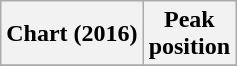<table class="wikitable plainrowheaders">
<tr>
<th>Chart (2016)</th>
<th>Peak<br>position</th>
</tr>
<tr>
</tr>
</table>
